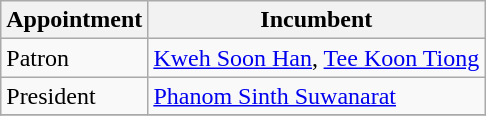<table class="wikitable">
<tr>
<th>Appointment</th>
<th>Incumbent</th>
</tr>
<tr>
<td>Patron</td>
<td><a href='#'>Kweh Soon Han</a>, <a href='#'>Tee Koon Tiong</a></td>
</tr>
<tr>
<td>President</td>
<td><a href='#'>Phanom Sinth Suwanarat</a></td>
</tr>
<tr>
</tr>
</table>
